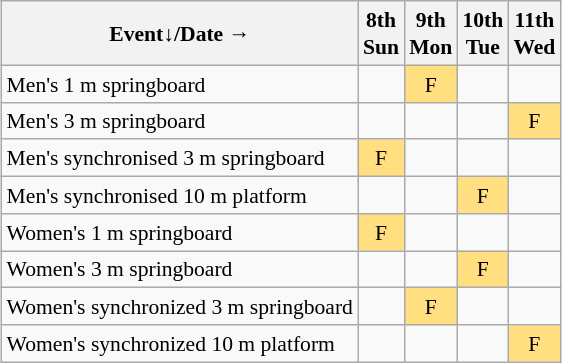<table class="wikitable" style="margin:0.5em auto; font-size:90%; line-height:1.25em; text-align:center;">
<tr>
<th>Event↓/Date →</th>
<th>8th<br>Sun</th>
<th>9th<br>Mon</th>
<th>10th<br>Tue</th>
<th>11th<br>Wed</th>
</tr>
<tr>
<td align="left">Men's 1 m springboard</td>
<td></td>
<td bgcolor="#FFDF80">F</td>
<td></td>
<td></td>
</tr>
<tr>
<td align="left">Men's 3 m springboard</td>
<td></td>
<td></td>
<td></td>
<td bgcolor="#FFDF80">F</td>
</tr>
<tr>
<td align="left">Men's synchronised 3 m springboard</td>
<td bgcolor="#FFDF80">F</td>
<td></td>
<td></td>
<td></td>
</tr>
<tr>
<td align="left">Men's synchronised 10 m platform</td>
<td></td>
<td></td>
<td bgcolor="#FFDF80">F</td>
<td></td>
</tr>
<tr>
<td align="left">Women's 1 m springboard</td>
<td bgcolor="#FFDF80">F</td>
<td></td>
<td></td>
<td></td>
</tr>
<tr>
<td align="left">Women's 3 m springboard</td>
<td></td>
<td></td>
<td bgcolor="#FFDF80">F</td>
<td></td>
</tr>
<tr>
<td align="left">Women's synchronized 3 m springboard</td>
<td></td>
<td bgcolor="#FFDF80">F</td>
<td></td>
<td></td>
</tr>
<tr>
<td align="left">Women's synchronized 10 m platform</td>
<td></td>
<td></td>
<td></td>
<td bgcolor="#FFDF80">F</td>
</tr>
</table>
